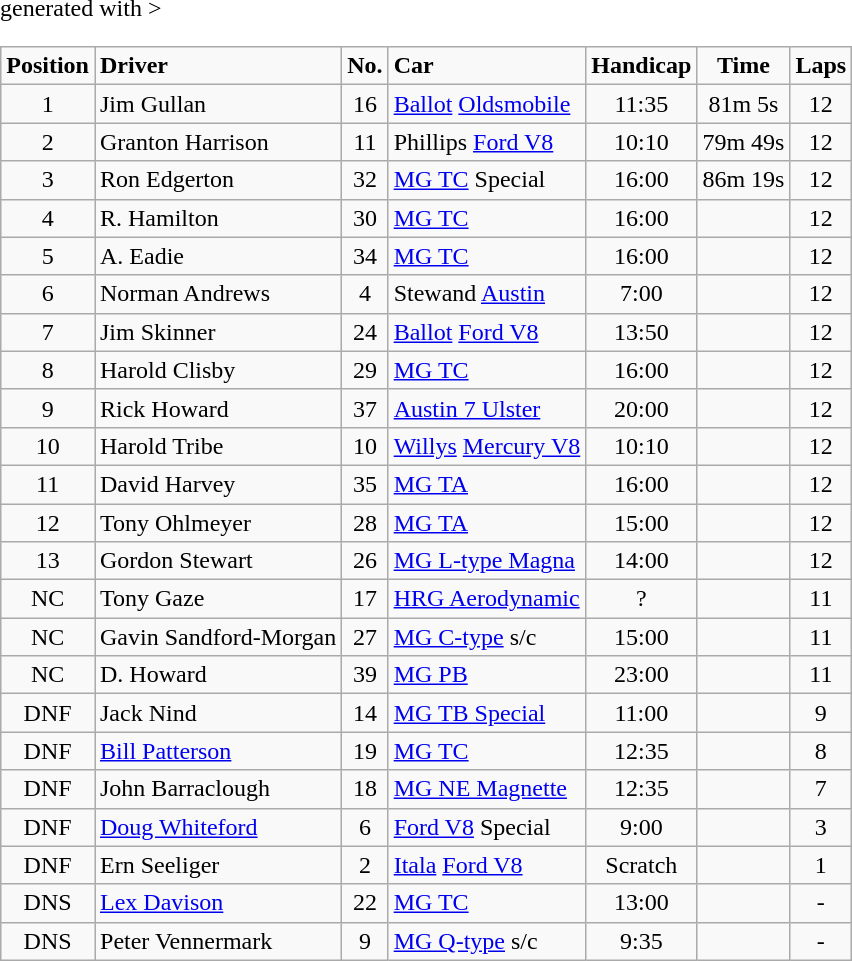<table class="wikitable" <hiddentext>generated with >
<tr style="font-weight:bold">
<td align="center">Position</td>
<td>Driver</td>
<td align="center">No.</td>
<td>Car</td>
<td align="center">Handicap</td>
<td align="center">Time</td>
<td align="center">Laps</td>
</tr>
<tr>
<td align="center">1</td>
<td>Jim Gullan</td>
<td align="center">16</td>
<td><a href='#'>Ballot</a> <a href='#'>Oldsmobile</a></td>
<td align="center">11:35</td>
<td align="center">81m 5s</td>
<td align="center">12</td>
</tr>
<tr>
<td align="center">2</td>
<td>Granton Harrison</td>
<td align="center">11</td>
<td>Phillips <a href='#'>Ford V8</a></td>
<td align="center">10:10</td>
<td align="center">79m 49s</td>
<td align="center">12</td>
</tr>
<tr>
<td align="center">3</td>
<td>Ron Edgerton</td>
<td align="center">32</td>
<td><a href='#'>MG TC</a> Special</td>
<td align="center">16:00</td>
<td align="center">86m 19s</td>
<td align="center">12</td>
</tr>
<tr>
<td align="center">4</td>
<td>R. Hamilton</td>
<td align="center">30</td>
<td><a href='#'>MG TC</a></td>
<td align="center">16:00</td>
<td align="center"></td>
<td align="center">12</td>
</tr>
<tr>
<td align="center">5</td>
<td>A. Eadie</td>
<td align="center">34</td>
<td><a href='#'>MG TC</a></td>
<td align="center">16:00</td>
<td align="center"> </td>
<td align="center">12</td>
</tr>
<tr>
<td align="center">6</td>
<td>Norman Andrews</td>
<td align="center">4</td>
<td>Stewand <a href='#'>Austin</a></td>
<td align="center">7:00</td>
<td align="center"> </td>
<td align="center">12</td>
</tr>
<tr>
<td align="center">7</td>
<td>Jim Skinner</td>
<td align="center">24</td>
<td><a href='#'>Ballot</a> <a href='#'>Ford V8</a></td>
<td align="center">13:50</td>
<td align="center"> </td>
<td align="center">12</td>
</tr>
<tr>
<td align="center">8</td>
<td>Harold Clisby</td>
<td align="center">29</td>
<td><a href='#'>MG TC</a></td>
<td align="center">16:00</td>
<td align="center"> </td>
<td align="center">12</td>
</tr>
<tr>
<td align="center">9</td>
<td>Rick Howard</td>
<td align="center">37</td>
<td><a href='#'>Austin 7 Ulster</a></td>
<td align="center">20:00</td>
<td align="center"> </td>
<td align="center">12</td>
</tr>
<tr>
<td align="center">10</td>
<td>Harold Tribe</td>
<td align="center">10</td>
<td><a href='#'>Willys</a> <a href='#'>Mercury V8</a></td>
<td align="center">10:10</td>
<td align="center"> </td>
<td align="center">12</td>
</tr>
<tr>
<td align="center">11</td>
<td>David Harvey</td>
<td align="center">35</td>
<td><a href='#'>MG TA</a></td>
<td align="center">16:00</td>
<td align="center"> </td>
<td align="center">12</td>
</tr>
<tr>
<td align="center">12</td>
<td>Tony Ohlmeyer</td>
<td align="center">28</td>
<td><a href='#'>MG TA</a></td>
<td align="center">15:00</td>
<td align="center"> </td>
<td align="center">12</td>
</tr>
<tr>
<td align="center">13</td>
<td>Gordon Stewart</td>
<td align="center">26</td>
<td><a href='#'>MG L-type Magna</a></td>
<td align="center">14:00</td>
<td align="center"> </td>
<td align="center">12</td>
</tr>
<tr>
<td align="center">NC</td>
<td>Tony Gaze</td>
<td align="center">17</td>
<td><a href='#'>HRG Aerodynamic</a></td>
<td align="center">?</td>
<td align="center"> </td>
<td align="center">11</td>
</tr>
<tr>
<td align="center">NC</td>
<td>Gavin Sandford-Morgan</td>
<td align="center">27</td>
<td><a href='#'>MG C-type</a> s/c</td>
<td align="center">15:00</td>
<td align="center"> </td>
<td align="center">11</td>
</tr>
<tr>
<td align="center">NC</td>
<td>D. Howard</td>
<td align="center">39</td>
<td><a href='#'>MG PB</a></td>
<td align="center">23:00</td>
<td align="center"> </td>
<td align="center">11</td>
</tr>
<tr>
<td align="center">DNF</td>
<td>Jack Nind</td>
<td align="center">14</td>
<td><a href='#'>MG TB Special</a></td>
<td align="center">11:00</td>
<td align="center"> </td>
<td align="center">9</td>
</tr>
<tr>
<td align="center">DNF</td>
<td><a href='#'>Bill Patterson</a></td>
<td align="center">19</td>
<td><a href='#'>MG TC</a></td>
<td align="center">12:35</td>
<td align="center"> </td>
<td align="center">8</td>
</tr>
<tr>
<td align="center">DNF</td>
<td>John Barraclough</td>
<td align="center">18</td>
<td><a href='#'>MG NE Magnette</a></td>
<td align="center">12:35</td>
<td align="center"> </td>
<td align="center">7</td>
</tr>
<tr>
<td align="center">DNF</td>
<td><a href='#'>Doug Whiteford</a></td>
<td align="center">6</td>
<td><a href='#'>Ford V8</a> Special</td>
<td align="center">9:00</td>
<td align="center"> </td>
<td align="center">3</td>
</tr>
<tr>
<td align="center">DNF</td>
<td>Ern Seeliger</td>
<td align="center">2</td>
<td><a href='#'>Itala</a> <a href='#'>Ford V8</a></td>
<td align="center">Scratch</td>
<td align="center"> </td>
<td align="center">1</td>
</tr>
<tr>
<td align="center">DNS</td>
<td><a href='#'>Lex Davison</a></td>
<td align="center">22</td>
<td><a href='#'>MG TC</a></td>
<td align="center">13:00</td>
<td align="center"></td>
<td align="center">-</td>
</tr>
<tr>
<td align="center">DNS</td>
<td>Peter Vennermark</td>
<td align="center">9</td>
<td><a href='#'>MG Q-type</a> s/c</td>
<td align="center">9:35</td>
<td align="center"></td>
<td align="center">-</td>
</tr>
</table>
